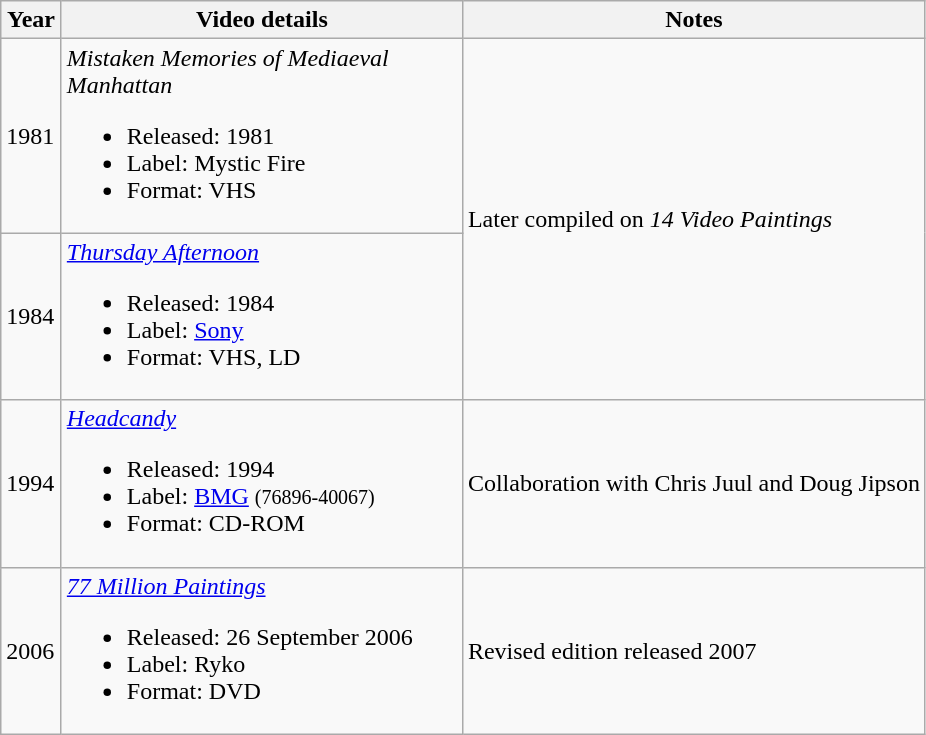<table class="wikitable">
<tr>
<th width=33>Year</th>
<th width="260">Video details</th>
<th>Notes</th>
</tr>
<tr>
<td>1981</td>
<td align="left"><em>Mistaken Memories of Mediaeval Manhattan</em><br><ul><li>Released: 1981</li><li>Label: Mystic Fire</li><li>Format: VHS</li></ul></td>
<td rowspan="2">Later compiled on <em>14 Video Paintings</em></td>
</tr>
<tr>
<td>1984</td>
<td align="left"><em><a href='#'>Thursday Afternoon</a></em><br><ul><li>Released: 1984</li><li>Label: <a href='#'>Sony</a></li><li>Format: VHS, LD</li></ul></td>
</tr>
<tr>
<td>1994</td>
<td><em><a href='#'>Headcandy</a></em><br><ul><li>Released: 1994</li><li>Label: <a href='#'>BMG</a> <small>(76896-40067)</small></li><li>Format: CD-ROM</li></ul></td>
<td>Collaboration with Chris Juul and Doug Jipson</td>
</tr>
<tr>
<td>2006</td>
<td align="left"><em><a href='#'>77 Million Paintings</a></em><br><ul><li>Released: 26 September 2006</li><li>Label: Ryko</li><li>Format: DVD</li></ul></td>
<td>Revised edition released 2007</td>
</tr>
</table>
